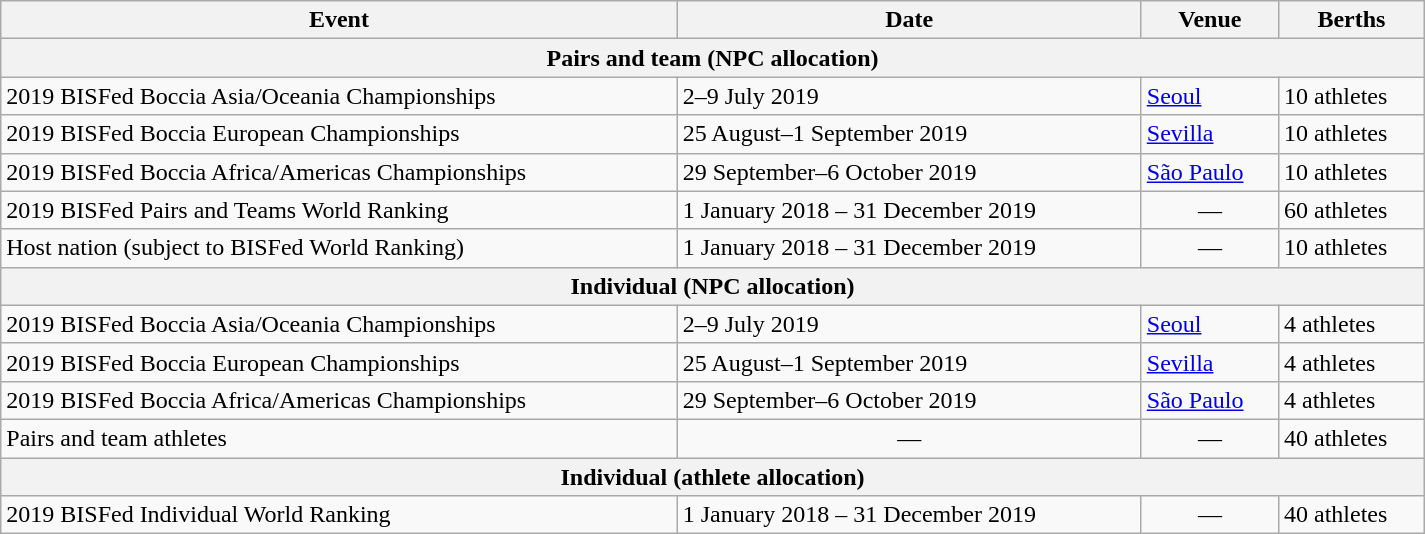<table class="wikitable" width=950>
<tr>
<th>Event</th>
<th>Date</th>
<th>Venue</th>
<th>Berths</th>
</tr>
<tr>
<th colspan=4>Pairs and team (NPC allocation) </th>
</tr>
<tr>
<td>2019 BISFed Boccia Asia/Oceania Championships</td>
<td>2–9 July 2019</td>
<td> <a href='#'>Seoul</a></td>
<td>10 athletes</td>
</tr>
<tr>
<td>2019 BISFed Boccia European Championships</td>
<td>25 August–1 September 2019</td>
<td> <a href='#'>Sevilla</a></td>
<td>10 athletes</td>
</tr>
<tr>
<td>2019 BISFed Boccia Africa/Americas Championships</td>
<td>29 September–6 October 2019</td>
<td> <a href='#'>São Paulo</a></td>
<td>10 athletes</td>
</tr>
<tr>
<td>2019 BISFed Pairs and Teams World Ranking</td>
<td>1 January 2018 – 31 December 2019</td>
<td align=center>—</td>
<td>60 athletes</td>
</tr>
<tr>
<td>Host nation (subject to BISFed World Ranking)</td>
<td>1 January 2018 – 31 December 2019</td>
<td align=center>—</td>
<td>10 athletes</td>
</tr>
<tr>
<th colspan=4>Individual (NPC allocation) </th>
</tr>
<tr>
<td>2019 BISFed Boccia Asia/Oceania Championships</td>
<td>2–9 July 2019</td>
<td> <a href='#'>Seoul</a></td>
<td>4 athletes</td>
</tr>
<tr>
<td>2019 BISFed Boccia European Championships</td>
<td>25 August–1 September 2019</td>
<td> <a href='#'>Sevilla</a></td>
<td>4 athletes</td>
</tr>
<tr>
<td>2019 BISFed Boccia Africa/Americas Championships</td>
<td>29 September–6 October 2019</td>
<td> <a href='#'>São Paulo</a></td>
<td>4 athletes</td>
</tr>
<tr>
<td>Pairs and team athletes</td>
<td align=center>—</td>
<td align=center>—</td>
<td>40 athletes</td>
</tr>
<tr>
<th colspan=4>Individual (athlete allocation) </th>
</tr>
<tr>
<td>2019 BISFed Individual World Ranking</td>
<td>1 January 2018 – 31 December 2019</td>
<td align=center>—</td>
<td>40 athletes</td>
</tr>
</table>
